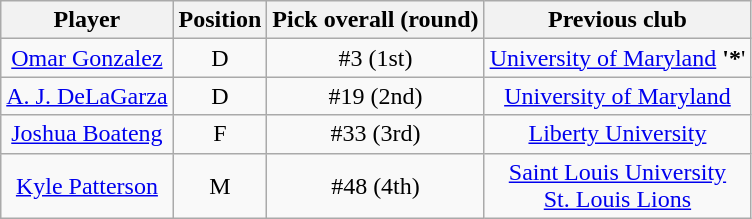<table class=wikitable>
<tr>
<th>Player</th>
<th>Position</th>
<th>Pick overall (round)</th>
<th>Previous club</th>
</tr>
<tr align=center>
<td><a href='#'>Omar Gonzalez</a></td>
<td>D</td>
<td>#3 (1st)</td>
<td><a href='#'>University of Maryland</a> <strong>'*</strong>'</td>
</tr>
<tr align=center>
<td><a href='#'>A. J. DeLaGarza</a></td>
<td>D</td>
<td>#19 (2nd)</td>
<td><a href='#'>University of Maryland</a></td>
</tr>
<tr align=center>
<td><a href='#'>Joshua Boateng</a></td>
<td>F</td>
<td>#33 (3rd)</td>
<td><a href='#'>Liberty University</a></td>
</tr>
<tr align=center>
<td><a href='#'>Kyle Patterson</a></td>
<td>M</td>
<td>#48 (4th)</td>
<td><a href='#'>Saint Louis University</a><br><a href='#'>St. Louis Lions</a></td>
</tr>
</table>
